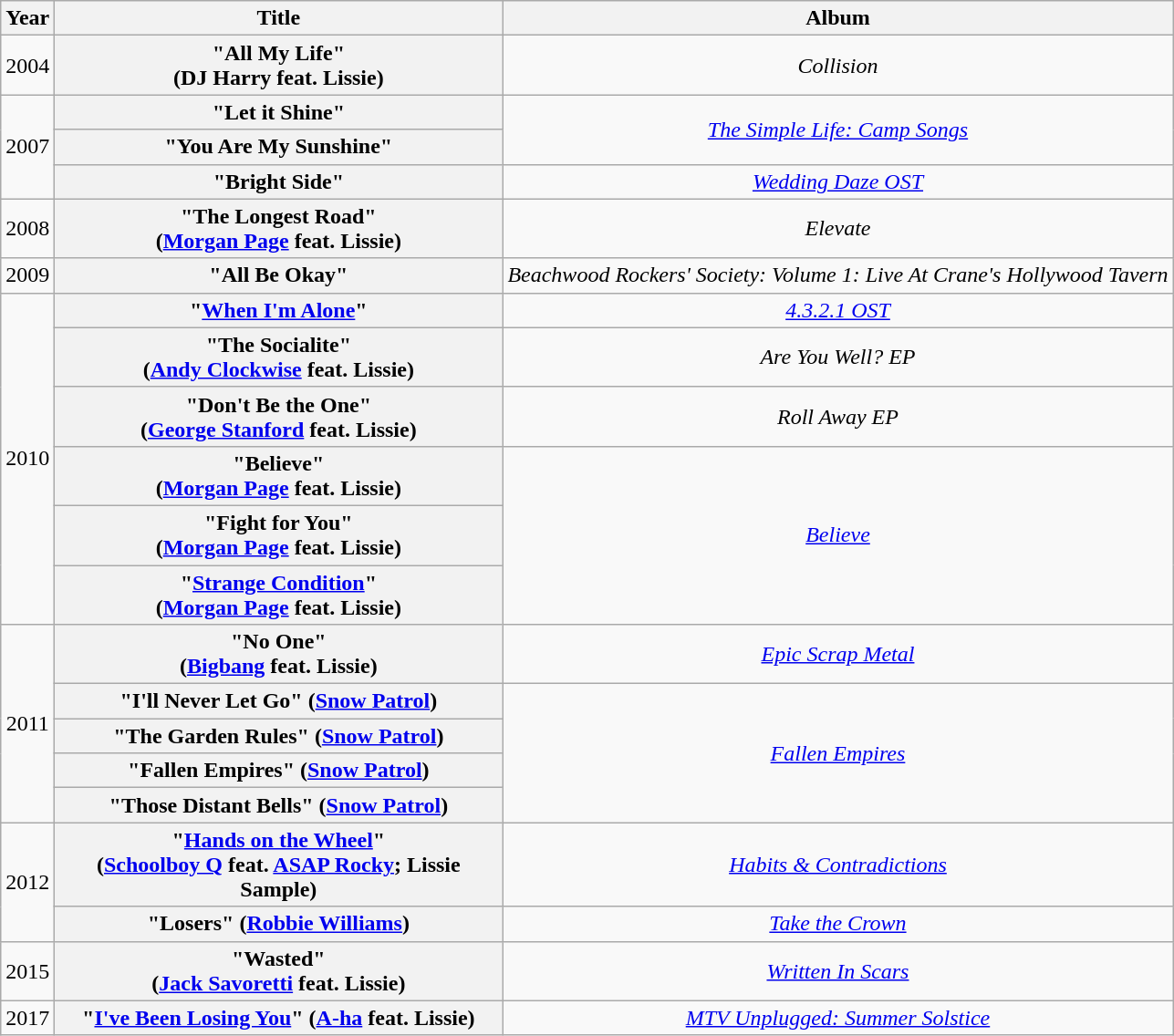<table class="wikitable plainrowheaders" style="text-align:center;">
<tr>
<th scope="col" style="width:1em;">Year</th>
<th scope="col" style="width:20em;">Title</th>
<th scope="col">Album</th>
</tr>
<tr>
<td>2004</td>
<th scope="row">"All My Life"<br><span>(DJ Harry feat. Lissie)</span></th>
<td><em>Collision</em></td>
</tr>
<tr>
<td rowspan="3">2007</td>
<th scope="row">"Let it Shine"</th>
<td rowspan="2"><em><a href='#'>The Simple Life: Camp Songs</a></em></td>
</tr>
<tr>
<th scope="row">"You Are My Sunshine"</th>
</tr>
<tr>
<th scope="row">"Bright Side"</th>
<td><em><a href='#'>Wedding Daze OST</a></em></td>
</tr>
<tr>
<td>2008</td>
<th scope="row">"The Longest Road"<br><span>(<a href='#'>Morgan Page</a> feat. Lissie)</span></th>
<td><em>Elevate</em></td>
</tr>
<tr>
<td>2009</td>
<th scope="row">"All Be Okay"</th>
<td><em>Beachwood Rockers' Society: Volume 1: Live At Crane's Hollywood Tavern</em></td>
</tr>
<tr>
<td rowspan="6">2010</td>
<th scope="row">"<a href='#'>When I'm Alone</a>"</th>
<td><em><a href='#'>4.3.2.1 OST</a></em></td>
</tr>
<tr>
<th scope="row">"The Socialite"<br><span>(<a href='#'>Andy Clockwise</a> feat. Lissie)</span></th>
<td><em>Are You Well? EP</em></td>
</tr>
<tr>
<th scope="row">"Don't Be the One"<br><span>(<a href='#'>George Stanford</a> feat. Lissie)</span></th>
<td><em>Roll Away EP</em></td>
</tr>
<tr>
<th scope="row">"Believe"<br><span>(<a href='#'>Morgan Page</a> feat. Lissie)</span></th>
<td rowspan="3"><em><a href='#'>Believe</a></em></td>
</tr>
<tr>
<th scope="row">"Fight for You"<br><span>(<a href='#'>Morgan Page</a> feat. Lissie)</span></th>
</tr>
<tr>
<th scope="row">"<a href='#'>Strange Condition</a>"<br><span>(<a href='#'>Morgan Page</a> feat. Lissie)</span></th>
</tr>
<tr>
<td rowspan="5">2011</td>
<th scope="row">"No One"<br><span>(<a href='#'>Bigbang</a> feat. Lissie)</span></th>
<td><em><a href='#'>Epic Scrap Metal</a></em></td>
</tr>
<tr>
<th scope="row">"I'll Never Let Go" <span>(<a href='#'>Snow Patrol</a>)</span></th>
<td rowspan="4"><em><a href='#'>Fallen Empires</a></em></td>
</tr>
<tr>
<th scope="row">"The Garden Rules" <span>(<a href='#'>Snow Patrol</a>)</span></th>
</tr>
<tr>
<th scope="row">"Fallen Empires" <span>(<a href='#'>Snow Patrol</a>)</span></th>
</tr>
<tr>
<th scope="row">"Those Distant Bells" <span>(<a href='#'>Snow Patrol</a>)</span></th>
</tr>
<tr>
<td rowspan="2">2012</td>
<th scope="row">"<a href='#'>Hands on the Wheel</a>"<br><span>(<a href='#'>Schoolboy Q</a> feat. <a href='#'>ASAP Rocky</a>; Lissie Sample)</span></th>
<td><em><a href='#'>Habits & Contradictions</a></em></td>
</tr>
<tr>
<th scope="row">"Losers" <span>(<a href='#'>Robbie Williams</a>)</span></th>
<td><em><a href='#'>Take the Crown</a></em></td>
</tr>
<tr>
<td>2015</td>
<th scope="row">"Wasted"<br><span>(<a href='#'>Jack Savoretti</a> feat. Lissie)</span></th>
<td><em><a href='#'>Written In Scars</a></em></td>
</tr>
<tr>
<td>2017</td>
<th scope="row">"<a href='#'>I've Been Losing You</a>" <span>(<a href='#'>A-ha</a> feat. Lissie)</span></th>
<td><em><a href='#'>MTV Unplugged: Summer Solstice</a></em></td>
</tr>
</table>
